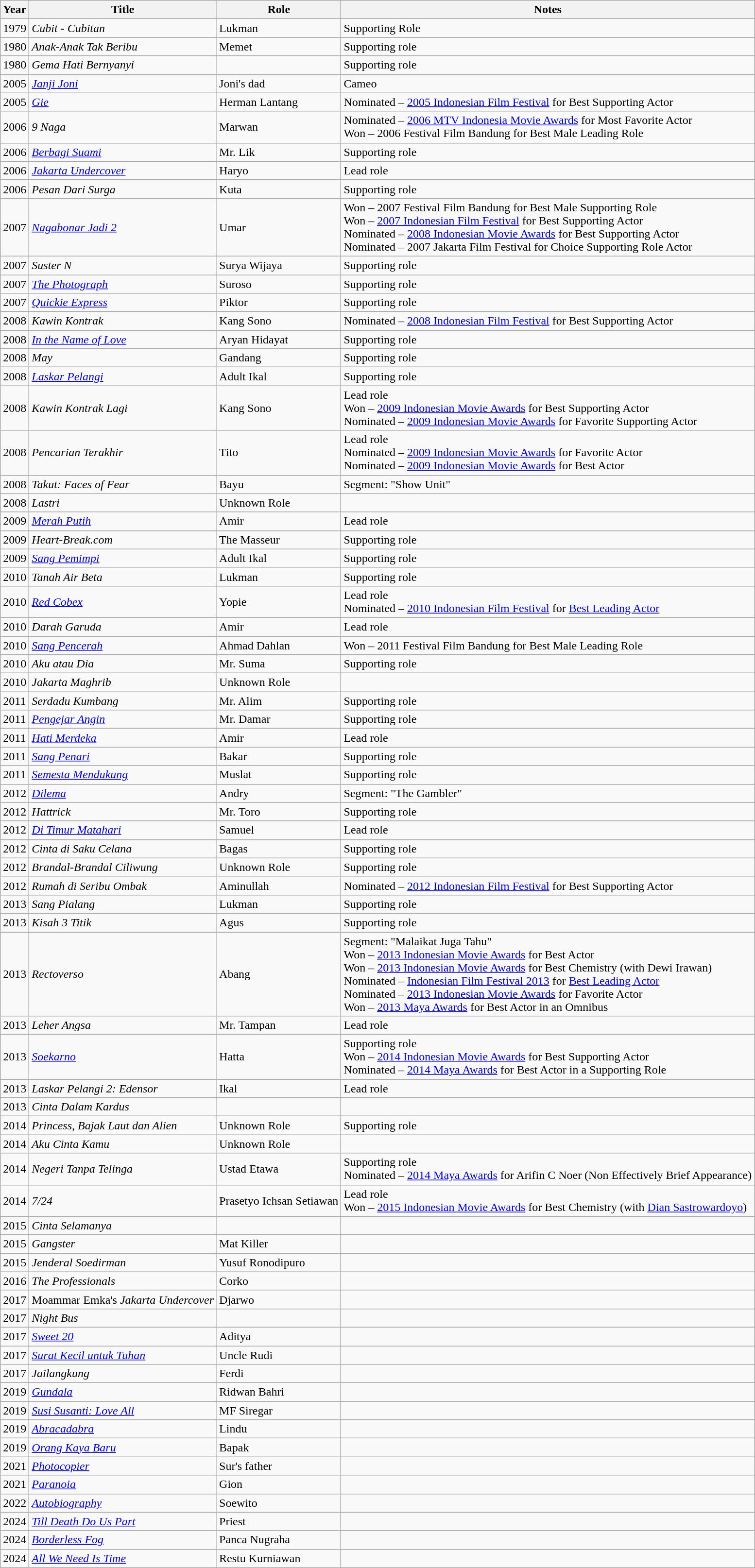<table class="wikitable">
<tr>
<th>Year</th>
<th>Title</th>
<th>Role</th>
<th>Notes</th>
</tr>
<tr>
<td>1979</td>
<td><em> Cubit - Cubitan</em></td>
<td>Lukman</td>
<td>Supporting Role</td>
</tr>
<tr>
<td>1980</td>
<td><em>Anak-Anak Tak Beribu</em></td>
<td>Memet</td>
<td>Supporting role</td>
</tr>
<tr>
<td>1980</td>
<td><em>Gema Hati Bernyanyi</em></td>
<td></td>
<td>Supporting role</td>
</tr>
<tr>
<td>2005</td>
<td><em><a href='#'>Janji Joni</a></em></td>
<td>Joni's dad</td>
<td>Cameo</td>
</tr>
<tr>
<td>2005</td>
<td><em><a href='#'>Gie</a></em></td>
<td>Herman Lantang</td>
<td>Nominated – <a href='#'>2005 Indonesian Film Festival</a> for Best Supporting Actor</td>
</tr>
<tr>
<td>2006</td>
<td><em>9 Naga</em></td>
<td>Marwan</td>
<td>Nominated – <a href='#'>2006 MTV Indonesia Movie Awards</a> for Most Favorite Actor<br>Won – 2006 Festival Film Bandung for Best Male Leading Role</td>
</tr>
<tr>
<td>2006</td>
<td><em><a href='#'>Berbagi Suami</a></em></td>
<td>Mr. Lik</td>
<td>Supporting role</td>
</tr>
<tr>
<td>2006</td>
<td><em><a href='#'>Jakarta Undercover</a></em></td>
<td>Haryo</td>
<td>Lead role</td>
</tr>
<tr>
<td>2006</td>
<td><em>Pesan Dari Surga</em></td>
<td>Kuta</td>
<td>Supporting role</td>
</tr>
<tr>
<td>2007</td>
<td><em><a href='#'>Nagabonar Jadi 2</a></em></td>
<td>Umar</td>
<td>Won – 2007 Festival Film Bandung for Best Male Supporting Role<br>Won – <a href='#'>2007 Indonesian Film Festival</a> for Best Supporting Actor<br>Nominated – <a href='#'>2008 Indonesian Movie Awards</a> for Best Supporting Actor<br>Nominated – 2007 Jakarta Film Festival for Choice Supporting Role Actor</td>
</tr>
<tr>
<td>2007</td>
<td><em>Suster N</em></td>
<td>Surya Wijaya</td>
<td>Supporting role</td>
</tr>
<tr>
<td>2007</td>
<td><em><a href='#'>The Photograph</a></em></td>
<td>Suroso</td>
<td>Supporting role</td>
</tr>
<tr>
<td>2007</td>
<td><em><a href='#'>Quickie Express</a></em></td>
<td>Piktor</td>
<td>Supporting role</td>
</tr>
<tr>
<td>2008</td>
<td><em>Kawin Kontrak</em></td>
<td>Kang Sono</td>
<td>Nominated – <a href='#'>2008 Indonesian Film Festival</a> for Best Supporting Actor</td>
</tr>
<tr>
<td>2008</td>
<td><em><a href='#'>In the Name of Love</a></em></td>
<td>Aryan Hidayat</td>
<td>Supporting role</td>
</tr>
<tr>
<td>2008</td>
<td><em>May</em></td>
<td>Gandang</td>
<td>Supporting role</td>
</tr>
<tr>
<td>2008</td>
<td><em><a href='#'>Laskar Pelangi</a></em></td>
<td>Adult Ikal</td>
<td>Supporting role</td>
</tr>
<tr>
<td>2008</td>
<td><em>Kawin Kontrak Lagi</em></td>
<td>Kang Sono</td>
<td>Lead role<br>Won – <a href='#'>2009 Indonesian Movie Awards</a> for Best Supporting Actor<br>Nominated – <a href='#'>2009 Indonesian Movie Awards</a> for Favorite Supporting Actor</td>
</tr>
<tr>
<td>2008</td>
<td><em>Pencarian Terakhir</em></td>
<td>Tito</td>
<td>Lead role<br>Nominated – <a href='#'>2009 Indonesian Movie Awards</a> for Favorite Actor<br>Nominated – <a href='#'>2009 Indonesian Movie Awards</a> for Best Actor</td>
</tr>
<tr>
<td>2008</td>
<td><em>Takut: Faces of Fear</em></td>
<td>Bayu</td>
<td>Segment: "Show Unit"</td>
</tr>
<tr>
<td>2008</td>
<td><em>Lastri</em></td>
<td>Unknown Role</td>
<td></td>
</tr>
<tr>
<td>2009</td>
<td><em><a href='#'>Merah Putih</a></em></td>
<td>Amir</td>
<td>Lead role</td>
</tr>
<tr>
<td>2009</td>
<td><em>Heart-Break.com</em></td>
<td>The Masseur</td>
<td>Supporting role</td>
</tr>
<tr>
<td>2009</td>
<td><em><a href='#'>Sang Pemimpi</a></em></td>
<td>Adult Ikal</td>
<td>Supporting role</td>
</tr>
<tr>
<td>2010</td>
<td><em>Tanah Air Beta</em></td>
<td>Lukman</td>
<td>Supporting role</td>
</tr>
<tr>
<td>2010</td>
<td><em><a href='#'>Red Cobex</a></em></td>
<td>Yopie</td>
<td>Lead role<br>Nominated – <a href='#'>2010 Indonesian Film Festival</a> for <a href='#'>Best Leading Actor</a></td>
</tr>
<tr>
<td>2010</td>
<td><em>Darah Garuda</em></td>
<td>Amir</td>
<td>Lead role</td>
</tr>
<tr>
<td>2010</td>
<td><em><a href='#'>Sang Pencerah</a></em></td>
<td>Ahmad Dahlan</td>
<td>Won – 2011 Festival Film Bandung for Best Male Leading Role</td>
</tr>
<tr>
<td>2010</td>
<td><em>Aku atau Dia</em></td>
<td>Mr. Suma</td>
<td>Supporting role</td>
</tr>
<tr>
<td>2010</td>
<td><em>Jakarta Maghrib</em></td>
<td>Unknown Role</td>
<td></td>
</tr>
<tr>
<td>2011</td>
<td><em>Serdadu Kumbang</em></td>
<td>Mr. Alim</td>
<td>Supporting role</td>
</tr>
<tr>
<td>2011</td>
<td><em><a href='#'>Pengejar Angin</a></em></td>
<td>Mr. Damar</td>
<td>Supporting role</td>
</tr>
<tr>
<td>2011</td>
<td><em><a href='#'>Hati Merdeka</a></em></td>
<td>Amir</td>
<td>Lead role</td>
</tr>
<tr>
<td>2011</td>
<td><em><a href='#'>Sang Penari</a></em></td>
<td>Bakar</td>
<td>Supporting role</td>
</tr>
<tr>
<td>2011</td>
<td><em><a href='#'>Semesta Mendukung</a></em></td>
<td>Muslat</td>
<td>Supporting role</td>
</tr>
<tr>
<td>2012</td>
<td><em><a href='#'>Dilema</a></em></td>
<td>Andry</td>
<td>Segment: "The Gambler"</td>
</tr>
<tr>
<td>2012</td>
<td><em>Hattrick</em></td>
<td>Mr. Toro</td>
<td>Supporting role</td>
</tr>
<tr>
<td>2012</td>
<td><em><a href='#'>Di Timur Matahari</a></em></td>
<td>Samuel</td>
<td>Lead role</td>
</tr>
<tr>
<td>2012</td>
<td><em>Cinta di Saku Celana</em></td>
<td>Bagas</td>
<td>Supporting role</td>
</tr>
<tr>
<td>2012</td>
<td><em>Brandal-Brandal Ciliwung</em></td>
<td>Unknown Role</td>
<td>Supporting role</td>
</tr>
<tr>
<td>2012</td>
<td><em>Rumah di Seribu Ombak</em></td>
<td>Aminullah</td>
<td>Nominated – <a href='#'>2012 Indonesian Film Festival</a> for Best Supporting Actor</td>
</tr>
<tr>
<td>2013</td>
<td><em>Sang Pialang</em></td>
<td>Lukman</td>
<td>Supporting role</td>
</tr>
<tr>
<td>2013</td>
<td><em>Kisah 3 Titik</em></td>
<td>Agus</td>
<td>Supporting role</td>
</tr>
<tr>
<td>2013</td>
<td><em>Rectoverso</em></td>
<td>Abang</td>
<td>Segment: "Malaikat Juga Tahu"<br>Won – <a href='#'>2013 Indonesian Movie Awards</a> for Best Actor<br>Won – <a href='#'>2013 Indonesian Movie Awards</a> for Best Chemistry (with Dewi Irawan)<br>Nominated – <a href='#'>Indonesian Film Festival 2013</a> for <a href='#'>Best Leading Actor</a><br>Nominated – <a href='#'>2013 Indonesian Movie Awards</a> for Favorite Actor<br>Won – <a href='#'>2013 Maya Awards</a> for Best Actor in an Omnibus</td>
</tr>
<tr>
<td>2013</td>
<td><em>Leher Angsa</em></td>
<td>Mr. Tampan</td>
<td>Lead role</td>
</tr>
<tr>
<td>2013</td>
<td><em><a href='#'>Soekarno</a></em></td>
<td>Hatta</td>
<td>Supporting role<br>Won – <a href='#'>2014 Indonesian Movie Awards</a> for Best Supporting Actor<br>Nominated – <a href='#'>2014 Maya Awards</a> for Best Actor in a Supporting Role</td>
</tr>
<tr>
<td>2013</td>
<td><em>Laskar Pelangi 2: Edensor</em></td>
<td>Ikal</td>
<td>Lead role</td>
</tr>
<tr>
<td>2013</td>
<td><em>Cinta Dalam Kardus</em></td>
<td></td>
<td></td>
</tr>
<tr>
<td>2014</td>
<td><em>Princess, Bajak Laut dan Alien</em></td>
<td>Unknown Role</td>
<td>Supporting role</td>
</tr>
<tr>
<td>2014</td>
<td><em>Aku Cinta Kamu</em></td>
<td>Unknown Role</td>
<td></td>
</tr>
<tr>
<td>2014</td>
<td><em>Negeri Tanpa Telinga</em></td>
<td>Ustad Etawa</td>
<td>Supporting role<br>Nominated – <a href='#'>2014 Maya Awards</a> for Arifin C Noer (Non Effectively Brief Appearance)</td>
</tr>
<tr>
<td>2014</td>
<td><em>7/24</em></td>
<td>Prasetyo Ichsan Setiawan</td>
<td>Lead role<br> Won – <a href='#'>2015 Indonesian Movie Awards</a> for Best Chemistry (with <a href='#'>Dian Sastrowardoyo</a>)</td>
</tr>
<tr>
<td>2015</td>
<td><em>Cinta Selamanya</em></td>
<td></td>
<td></td>
</tr>
<tr>
<td>2015</td>
<td><em>Gangster</em></td>
<td>Mat Killer</td>
<td></td>
</tr>
<tr>
<td>2015</td>
<td><em>Jenderal Soedirman</em></td>
<td>Yusuf Ronodipuro</td>
<td></td>
</tr>
<tr>
<td>2016</td>
<td><em>The Professionals</em></td>
<td>Corko</td>
<td></td>
</tr>
<tr>
<td>2017</td>
<td>Moammar Emka's <em>Jakarta Undercover</em></td>
<td>Djarwo</td>
<td></td>
</tr>
<tr>
<td>2017</td>
<td><em>Night Bus</em></td>
<td></td>
<td></td>
</tr>
<tr>
<td>2017</td>
<td><em><a href='#'>Sweet 20</a></em></td>
<td>Aditya</td>
<td></td>
</tr>
<tr>
<td>2017</td>
<td><em><a href='#'>Surat Kecil untuk Tuhan</a></em></td>
<td>Uncle Rudi</td>
<td></td>
</tr>
<tr>
<td>2017</td>
<td><em>Jailangkung</em></td>
<td>Ferdi</td>
<td></td>
</tr>
<tr>
<td>2019</td>
<td><em><a href='#'>Gundala</a></em></td>
<td>Ridwan Bahri</td>
<td></td>
</tr>
<tr>
<td>2019</td>
<td><em><a href='#'>Susi Susanti: Love All</a></em></td>
<td>MF Siregar</td>
<td></td>
</tr>
<tr>
<td>2019</td>
<td><em><a href='#'>Abracadabra</a></em></td>
<td>Lindu</td>
<td></td>
</tr>
<tr>
<td>2019</td>
<td><em><a href='#'>Orang Kaya Baru</a></em></td>
<td>Bapak</td>
<td></td>
</tr>
<tr>
<td>2021</td>
<td><em><a href='#'>Photocopier</a></em></td>
<td>Sur's father</td>
<td></td>
</tr>
<tr>
<td>2021</td>
<td><em><a href='#'>Paranoia</a></em></td>
<td>Gion</td>
<td></td>
</tr>
<tr>
<td>2022</td>
<td><em><a href='#'>Autobiography</a></em></td>
<td>Soewito</td>
<td></td>
</tr>
<tr>
<td>2024</td>
<td><em><a href='#'>Till Death Do Us Part</a></em></td>
<td>Priest</td>
<td></td>
</tr>
<tr>
<td>2024</td>
<td><em><a href='#'>Borderless Fog</a></em></td>
<td>Panca Nugraha</td>
<td></td>
</tr>
<tr>
<td>2024</td>
<td><em><a href='#'>All We Need Is Time</a></em></td>
<td>Restu Kurniawan</td>
<td></td>
</tr>
</table>
